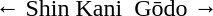<table>
<tr>
<td>← Shin Kani</td>
<td></td>
<td>Gōdo →</td>
</tr>
</table>
